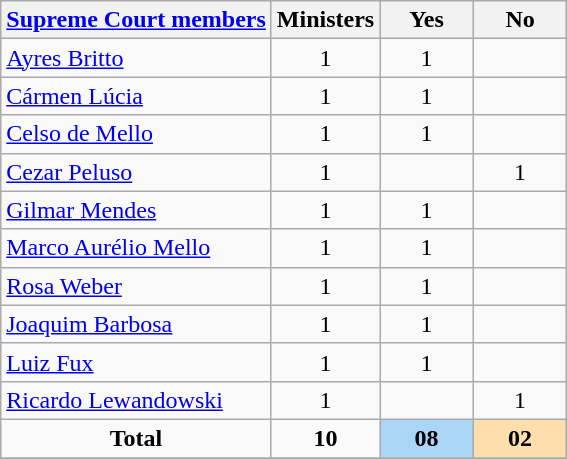<table class="wikitable">
<tr>
<th><a href='#'>Supreme Court members</a></th>
<th width="55pt">Ministers</th>
<th width="55pt">Yes</th>
<th width="55pt">No</th>
</tr>
<tr>
<td align="left"><a href='#'>Ayres Britto</a></td>
<td align="center">1</td>
<td align="center">1</td>
<td align="center"></td>
</tr>
<tr>
<td align="left"><a href='#'>Cármen Lúcia</a></td>
<td align="center">1</td>
<td align="center">1</td>
<td align="center"></td>
</tr>
<tr>
<td align="left"><a href='#'>Celso de Mello</a></td>
<td align="center">1</td>
<td align="center">1</td>
<td align="center"></td>
</tr>
<tr>
<td align="left"><a href='#'>Cezar Peluso</a></td>
<td align="center">1</td>
<td align="center"></td>
<td align="center">1</td>
</tr>
<tr>
<td align="left"><a href='#'>Gilmar Mendes</a></td>
<td align="center">1</td>
<td align="center">1</td>
<td align="center"></td>
</tr>
<tr>
<td align="left"><a href='#'>Marco Aurélio Mello</a></td>
<td align="center">1</td>
<td align="center">1</td>
<td align="center"></td>
</tr>
<tr>
<td align="left"><a href='#'>Rosa Weber</a></td>
<td align="center">1</td>
<td align="center">1</td>
<td align="center"></td>
</tr>
<tr>
<td align="left"><a href='#'>Joaquim Barbosa</a></td>
<td align="center">1</td>
<td align="center">1</td>
<td align="center"></td>
</tr>
<tr>
<td align="left"><a href='#'>Luiz Fux</a></td>
<td align="center">1</td>
<td align="center">1</td>
<td align="center"></td>
</tr>
<tr>
<td align="left"><a href='#'>Ricardo Lewandowski</a></td>
<td align="center">1</td>
<td align="center"></td>
<td align="center">1</td>
</tr>
<tr>
<td align="center"><strong>Total</strong></td>
<td align="center"><strong>10</strong></td>
<td align="center" bgcolor="#abd5f5"><strong>08</strong></td>
<td align="center" bgcolor="#FFDEAD"><strong>02</strong></td>
</tr>
<tr>
</tr>
</table>
